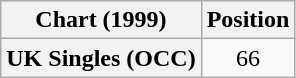<table class="wikitable plainrowheaders" style="text-align:center">
<tr>
<th>Chart (1999)</th>
<th>Position</th>
</tr>
<tr>
<th scope="row">UK Singles (OCC)</th>
<td>66</td>
</tr>
</table>
